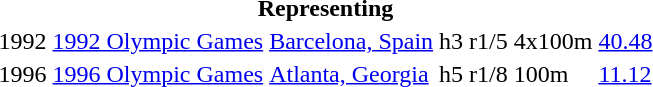<table>
<tr>
<th colspan="6">Representing </th>
</tr>
<tr>
<td>1992</td>
<td><a href='#'>1992 Olympic Games</a></td>
<td><a href='#'>Barcelona, Spain</a></td>
<td>h3 r1/5</td>
<td>4x100m</td>
<td><a href='#'>40.48</a></td>
</tr>
<tr>
<td>1996</td>
<td><a href='#'>1996 Olympic Games</a></td>
<td><a href='#'>Atlanta, Georgia</a></td>
<td>h5 r1/8</td>
<td>100m</td>
<td><a href='#'>11.12</a></td>
</tr>
<tr>
</tr>
</table>
